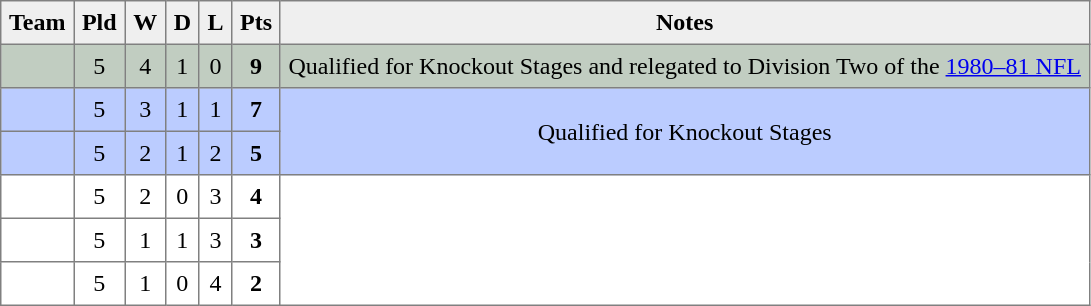<table style=border-collapse:collapse border=1 cellspacing=0 cellpadding=5>
<tr align=center bgcolor=#efefef>
<th>Team</th>
<th>Pld</th>
<th>W</th>
<th>D</th>
<th>L</th>
<th>Pts</th>
<th>Notes</th>
</tr>
<tr align=center style="background:#C1CDC1">
<td style="text-align:left;"> </td>
<td>5</td>
<td>4</td>
<td>1</td>
<td>0</td>
<td><strong>9</strong></td>
<td rowspan=1>Qualified for Knockout Stages and relegated to Division Two of the <a href='#'>1980–81 NFL</a></td>
</tr>
<tr align=center style="background:#bbccff;">
<td style="text-align:left;"> </td>
<td>5</td>
<td>3</td>
<td>1</td>
<td>1</td>
<td><strong>7</strong></td>
<td rowspan=2>Qualified for Knockout Stages</td>
</tr>
<tr align=center style="background:#bbccff;">
<td style="text-align:left;"> </td>
<td>5</td>
<td>2</td>
<td>1</td>
<td>2</td>
<td><strong>5</strong></td>
</tr>
<tr align=center style="background:#FFFFFF;">
<td style="text-align:left;"> </td>
<td>5</td>
<td>2</td>
<td>0</td>
<td>3</td>
<td><strong>4</strong></td>
<td rowspan=3></td>
</tr>
<tr align=center style="background:#FFFFFF;">
<td style="text-align:left;"> </td>
<td>5</td>
<td>1</td>
<td>1</td>
<td>3</td>
<td><strong>3</strong></td>
</tr>
<tr align=center style="background:#FFFFFF;">
<td style="text-align:left;"> </td>
<td>5</td>
<td>1</td>
<td>0</td>
<td>4</td>
<td><strong>2</strong></td>
</tr>
</table>
